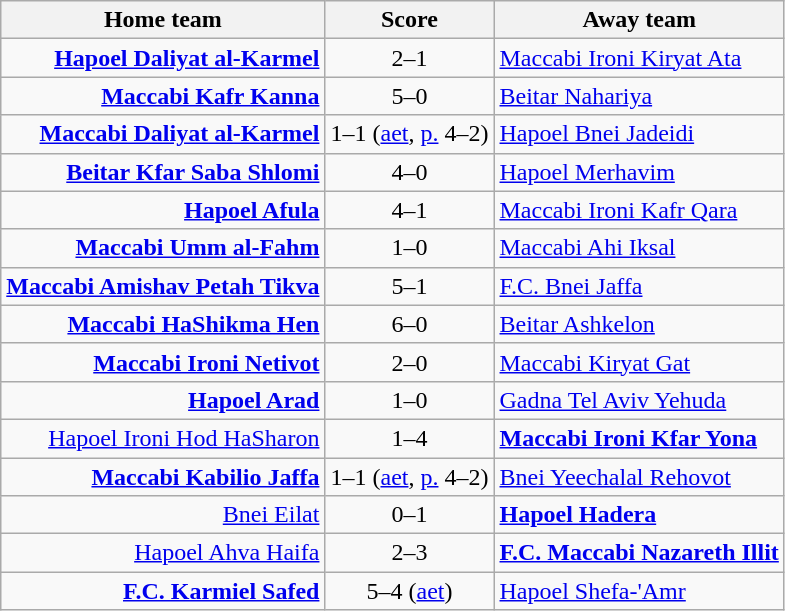<table class="wikitable" style="text-align: center">
<tr>
<th>Home team</th>
<th>Score</th>
<th>Away team</th>
</tr>
<tr>
<td align="right"><strong><a href='#'>Hapoel Daliyat al-Karmel</a></strong></td>
<td>2–1</td>
<td align="left"><a href='#'>Maccabi Ironi Kiryat Ata</a></td>
</tr>
<tr>
<td align="right"><strong><a href='#'>Maccabi Kafr Kanna</a></strong></td>
<td>5–0</td>
<td align="left"><a href='#'>Beitar Nahariya</a></td>
</tr>
<tr>
<td align="right"><strong><a href='#'>Maccabi Daliyat al-Karmel</a></strong></td>
<td>1–1 (<a href='#'>aet</a>, <a href='#'>p.</a> 4–2)</td>
<td align="left"><a href='#'>Hapoel Bnei Jadeidi</a></td>
</tr>
<tr>
<td align="right"><strong><a href='#'>Beitar Kfar Saba Shlomi</a></strong></td>
<td>4–0</td>
<td align="left"><a href='#'>Hapoel Merhavim</a></td>
</tr>
<tr>
<td align="right"><strong><a href='#'>Hapoel Afula</a></strong></td>
<td>4–1</td>
<td align="left"><a href='#'>Maccabi Ironi Kafr Qara</a></td>
</tr>
<tr>
<td align="right"><strong><a href='#'>Maccabi Umm al-Fahm</a></strong></td>
<td>1–0</td>
<td align="left"><a href='#'>Maccabi Ahi Iksal</a></td>
</tr>
<tr>
<td align="right"><strong><a href='#'>Maccabi Amishav Petah Tikva</a></strong></td>
<td>5–1</td>
<td align="left"><a href='#'>F.C. Bnei Jaffa</a></td>
</tr>
<tr>
<td align="right"><strong><a href='#'>Maccabi HaShikma Hen</a></strong></td>
<td>6–0</td>
<td align="left"><a href='#'>Beitar Ashkelon</a></td>
</tr>
<tr>
<td align="right"><strong><a href='#'>Maccabi Ironi Netivot</a></strong></td>
<td>2–0</td>
<td align="left"><a href='#'>Maccabi Kiryat Gat</a></td>
</tr>
<tr>
<td align="right"><strong><a href='#'>Hapoel Arad</a></strong></td>
<td>1–0</td>
<td align="left"><a href='#'>Gadna Tel Aviv Yehuda</a></td>
</tr>
<tr>
<td align="right"><a href='#'>Hapoel Ironi Hod HaSharon</a></td>
<td>1–4</td>
<td align="left"><strong><a href='#'>Maccabi Ironi Kfar Yona</a></strong></td>
</tr>
<tr>
<td align="right"><strong><a href='#'>Maccabi Kabilio Jaffa</a></strong></td>
<td>1–1 (<a href='#'>aet</a>, <a href='#'>p.</a> 4–2)</td>
<td align="left"><a href='#'>Bnei Yeechalal Rehovot</a></td>
</tr>
<tr>
<td align="right"><a href='#'>Bnei Eilat</a></td>
<td>0–1</td>
<td align="left"><strong><a href='#'>Hapoel Hadera</a></strong></td>
</tr>
<tr>
<td align="right"><a href='#'>Hapoel Ahva Haifa</a></td>
<td>2–3</td>
<td align="left"><strong><a href='#'>F.C. Maccabi Nazareth Illit</a></strong></td>
</tr>
<tr>
<td align="right"><strong><a href='#'>F.C. Karmiel Safed</a></strong></td>
<td>5–4 (<a href='#'>aet</a>)</td>
<td align="left"><a href='#'>Hapoel Shefa-'Amr</a></td>
</tr>
</table>
